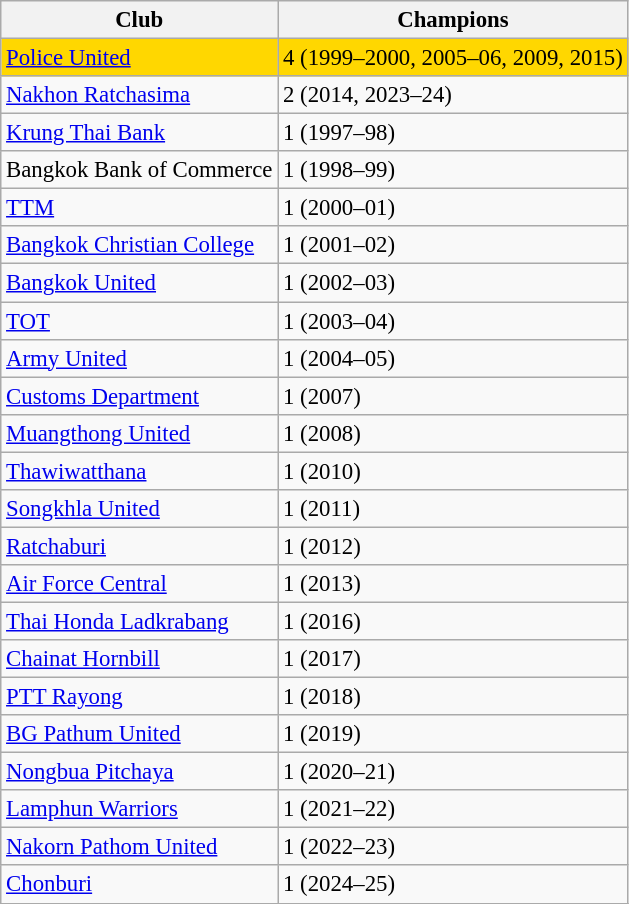<table class="wikitable sortable" style="font-size: 95%;">
<tr>
<th>Club</th>
<th>Champions</th>
</tr>
<tr ! style="background:gold;">
<td><a href='#'>Police United</a></td>
<td>4 (1999–2000, 2005–06, 2009, 2015)</td>
</tr>
<tr>
<td><a href='#'>Nakhon Ratchasima</a></td>
<td>2 (2014, 2023–24)</td>
</tr>
<tr>
<td><a href='#'>Krung Thai Bank</a></td>
<td>1 (1997–98)</td>
</tr>
<tr>
<td>Bangkok Bank of Commerce</td>
<td>1 (1998–99)</td>
</tr>
<tr>
<td><a href='#'>TTM</a></td>
<td>1 (2000–01)</td>
</tr>
<tr>
<td><a href='#'>Bangkok Christian College</a></td>
<td>1 (2001–02)</td>
</tr>
<tr>
<td><a href='#'>Bangkok United</a></td>
<td>1 (2002–03)</td>
</tr>
<tr>
<td><a href='#'>TOT</a></td>
<td>1 (2003–04)</td>
</tr>
<tr>
<td><a href='#'>Army United</a></td>
<td>1 (2004–05)</td>
</tr>
<tr>
<td><a href='#'>Customs Department</a></td>
<td>1 (2007)</td>
</tr>
<tr>
<td><a href='#'>Muangthong United</a></td>
<td>1 (2008)</td>
</tr>
<tr>
<td><a href='#'>Thawiwatthana</a></td>
<td>1 (2010)</td>
</tr>
<tr>
<td><a href='#'>Songkhla United</a></td>
<td>1 (2011)</td>
</tr>
<tr>
<td><a href='#'>Ratchaburi</a></td>
<td>1 (2012)</td>
</tr>
<tr>
<td><a href='#'>Air Force Central</a></td>
<td>1 (2013)</td>
</tr>
<tr>
<td><a href='#'>Thai Honda Ladkrabang</a></td>
<td>1 (2016)</td>
</tr>
<tr>
<td><a href='#'>Chainat Hornbill</a></td>
<td>1 (2017)</td>
</tr>
<tr>
<td><a href='#'>PTT Rayong</a></td>
<td>1 (2018)</td>
</tr>
<tr>
<td><a href='#'>BG Pathum United</a></td>
<td>1 (2019)</td>
</tr>
<tr>
<td><a href='#'>Nongbua Pitchaya</a></td>
<td>1 (2020–21)</td>
</tr>
<tr>
<td><a href='#'>Lamphun Warriors</a></td>
<td>1 (2021–22)</td>
</tr>
<tr>
<td><a href='#'>Nakorn Pathom United</a></td>
<td>1 (2022–23)</td>
</tr>
<tr>
<td><a href='#'>Chonburi</a></td>
<td>1 (2024–25)</td>
</tr>
<tr>
</tr>
</table>
